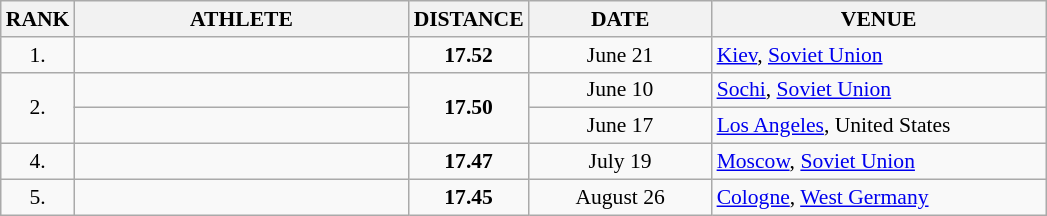<table class="wikitable" style="border-collapse: collapse; font-size: 90%;">
<tr>
<th>RANK</th>
<th align="center" style="width: 15em">ATHLETE</th>
<th align="center" style="width: 5em">DISTANCE</th>
<th align="center" style="width: 8em">DATE</th>
<th align="center" style="width: 15em">VENUE</th>
</tr>
<tr>
<td align="center">1.</td>
<td></td>
<td align="center"><strong>17.52</strong></td>
<td align="center">June 21</td>
<td><a href='#'>Kiev</a>, <a href='#'>Soviet Union</a></td>
</tr>
<tr>
<td rowspan=2 align="center">2.</td>
<td></td>
<td rowspan=2 align="center"><strong>17.50</strong></td>
<td align="center">June 10</td>
<td><a href='#'>Sochi</a>, <a href='#'>Soviet Union</a></td>
</tr>
<tr>
<td></td>
<td align="center">June 17</td>
<td><a href='#'>Los Angeles</a>, United States</td>
</tr>
<tr>
<td align="center">4.</td>
<td></td>
<td align="center"><strong>17.47</strong></td>
<td align="center">July 19</td>
<td><a href='#'>Moscow</a>, <a href='#'>Soviet Union</a></td>
</tr>
<tr>
<td align="center">5.</td>
<td></td>
<td align="center"><strong>17.45</strong></td>
<td align="center">August 26</td>
<td><a href='#'>Cologne</a>, <a href='#'>West Germany</a></td>
</tr>
</table>
